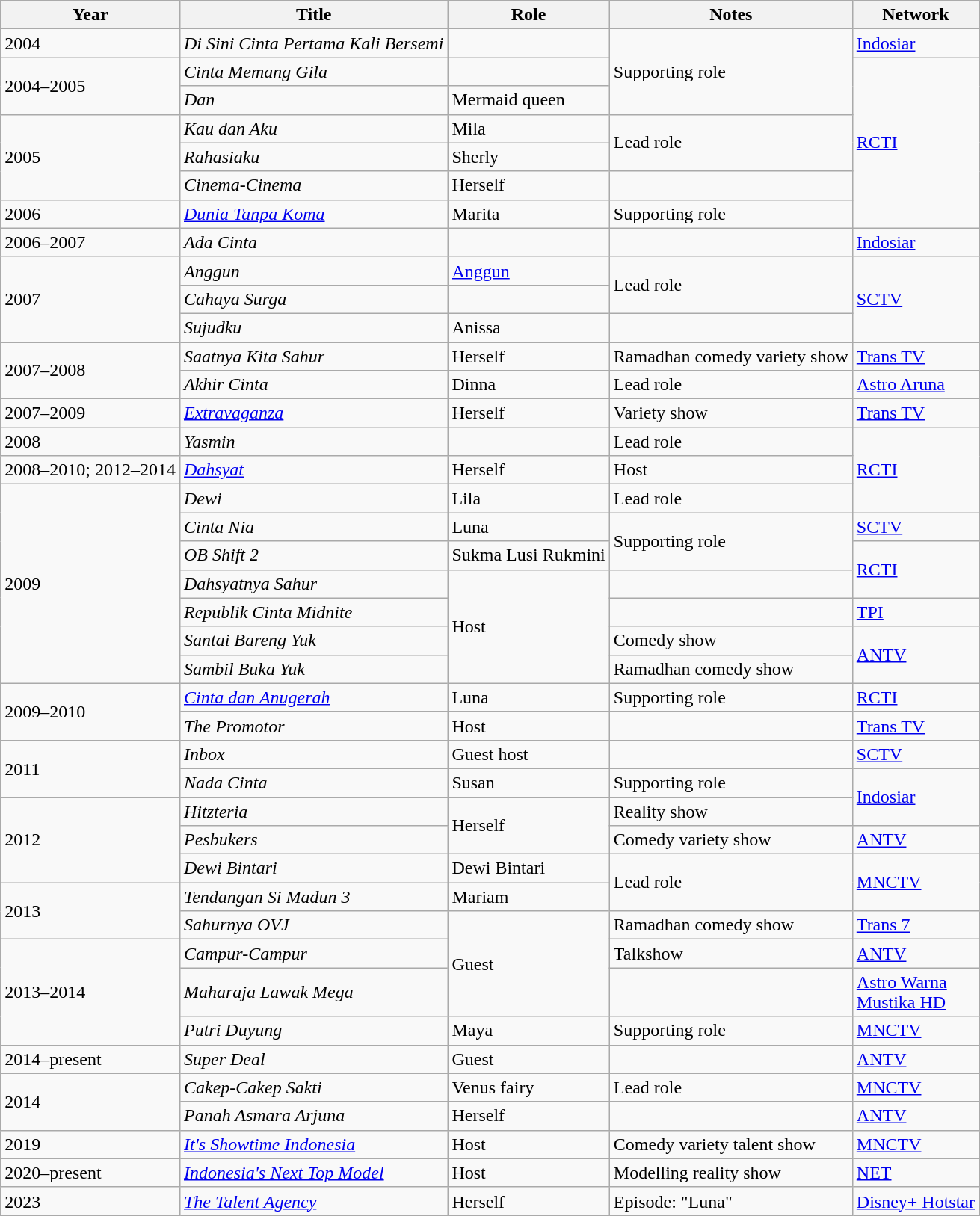<table class="wikitable">
<tr>
<th>Year</th>
<th>Title</th>
<th>Role</th>
<th>Notes</th>
<th>Network</th>
</tr>
<tr>
<td>2004</td>
<td><em>Di Sini Cinta Pertama Kali Bersemi</em></td>
<td></td>
<td rowspan=3>Supporting role</td>
<td><a href='#'>Indosiar</a></td>
</tr>
<tr>
<td rowspan=2>2004–2005</td>
<td><em>Cinta Memang Gila</em></td>
<td></td>
<td rowspan=6><a href='#'>RCTI</a></td>
</tr>
<tr>
<td><em>Dan</em></td>
<td>Mermaid queen</td>
</tr>
<tr>
<td rowspan=3>2005</td>
<td><em>Kau dan Aku</em></td>
<td>Mila</td>
<td rowspan=2>Lead role</td>
</tr>
<tr>
<td><em>Rahasiaku</em></td>
<td>Sherly</td>
</tr>
<tr>
<td><em>Cinema-Cinema</em></td>
<td>Herself</td>
<td></td>
</tr>
<tr>
<td>2006</td>
<td><em><a href='#'>Dunia Tanpa Koma</a></em></td>
<td>Marita</td>
<td>Supporting role</td>
</tr>
<tr>
<td>2006–2007</td>
<td><em>Ada Cinta</em></td>
<td></td>
<td></td>
<td><a href='#'>Indosiar</a></td>
</tr>
<tr>
<td rowspan=3>2007</td>
<td><em>Anggun</em></td>
<td><a href='#'>Anggun</a></td>
<td rowspan=2>Lead role</td>
<td rowspan=3><a href='#'>SCTV</a></td>
</tr>
<tr>
<td><em>Cahaya Surga</em></td>
<td></td>
</tr>
<tr>
<td><em>Sujudku</em></td>
<td>Anissa</td>
</tr>
<tr>
<td rowspan=2>2007–2008</td>
<td><em>Saatnya Kita Sahur</em></td>
<td>Herself</td>
<td>Ramadhan comedy variety show</td>
<td><a href='#'>Trans TV</a></td>
</tr>
<tr>
<td><em>Akhir Cinta</em></td>
<td>Dinna</td>
<td>Lead role</td>
<td><a href='#'>Astro Aruna</a></td>
</tr>
<tr>
<td>2007–2009</td>
<td><em><a href='#'>Extravaganza</a></em></td>
<td>Herself</td>
<td>Variety show</td>
<td><a href='#'>Trans TV</a></td>
</tr>
<tr>
<td>2008</td>
<td><em>Yasmin</em></td>
<td></td>
<td>Lead role</td>
<td rowspan=3><a href='#'>RCTI</a></td>
</tr>
<tr>
<td>2008–2010; 2012–2014</td>
<td><em><a href='#'>Dahsyat</a></em></td>
<td>Herself</td>
<td>Host</td>
</tr>
<tr>
<td rowspan=7>2009</td>
<td><em>Dewi</em></td>
<td>Lila</td>
<td>Lead role</td>
</tr>
<tr>
<td><em>Cinta Nia</em></td>
<td>Luna</td>
<td rowspan=2>Supporting role</td>
<td><a href='#'>SCTV</a></td>
</tr>
<tr>
<td><em>OB Shift 2</em></td>
<td>Sukma Lusi Rukmini</td>
<td rowspan=2><a href='#'>RCTI</a></td>
</tr>
<tr>
<td><em>Dahsyatnya Sahur</em></td>
<td rowspan=4>Host</td>
<td></td>
</tr>
<tr>
<td><em>Republik Cinta Midnite</em></td>
<td></td>
<td><a href='#'>TPI</a></td>
</tr>
<tr>
<td><em>Santai Bareng Yuk</em></td>
<td>Comedy show</td>
<td rowspan=2><a href='#'>ANTV</a></td>
</tr>
<tr>
<td><em>Sambil Buka Yuk</em></td>
<td>Ramadhan comedy show</td>
</tr>
<tr>
<td rowspan=2>2009–2010</td>
<td><em><a href='#'>Cinta dan Anugerah</a></em></td>
<td>Luna</td>
<td>Supporting role</td>
<td><a href='#'>RCTI</a></td>
</tr>
<tr>
<td><em>The Promotor</em></td>
<td>Host</td>
<td></td>
<td><a href='#'>Trans TV</a></td>
</tr>
<tr>
<td rowspan=2>2011</td>
<td><em>Inbox</em></td>
<td>Guest host</td>
<td></td>
<td><a href='#'>SCTV</a></td>
</tr>
<tr>
<td><em>Nada Cinta</em></td>
<td>Susan</td>
<td>Supporting role</td>
<td rowspan=2><a href='#'>Indosiar</a></td>
</tr>
<tr>
<td rowspan=3>2012</td>
<td><em>Hitzteria</em></td>
<td rowspan=2>Herself</td>
<td>Reality show</td>
</tr>
<tr>
<td><em>Pesbukers</em></td>
<td>Comedy variety show</td>
<td><a href='#'>ANTV</a></td>
</tr>
<tr>
<td><em>Dewi Bintari</em></td>
<td>Dewi Bintari</td>
<td rowspan=2>Lead role</td>
<td rowspan=2><a href='#'>MNCTV</a></td>
</tr>
<tr>
<td rowspan=2>2013</td>
<td><em>Tendangan Si Madun 3</em></td>
<td>Mariam</td>
</tr>
<tr>
<td><em>Sahurnya OVJ</em></td>
<td rowspan=3>Guest</td>
<td>Ramadhan comedy show</td>
<td><a href='#'>Trans 7</a></td>
</tr>
<tr>
<td rowspan=3>2013–2014</td>
<td><em>Campur-Campur</em></td>
<td>Talkshow</td>
<td><a href='#'>ANTV</a></td>
</tr>
<tr>
<td><em>Maharaja Lawak Mega</em></td>
<td></td>
<td><a href='#'>Astro Warna</a><br><a href='#'>Mustika HD</a></td>
</tr>
<tr>
<td><em>Putri Duyung</em></td>
<td>Maya</td>
<td>Supporting role</td>
<td><a href='#'>MNCTV</a></td>
</tr>
<tr>
<td>2014–present</td>
<td><em>Super Deal</em></td>
<td>Guest</td>
<td></td>
<td><a href='#'>ANTV</a></td>
</tr>
<tr>
<td rowspan=2>2014</td>
<td><em>Cakep-Cakep Sakti</em></td>
<td>Venus fairy</td>
<td>Lead role</td>
<td><a href='#'>MNCTV</a></td>
</tr>
<tr>
<td><em>Panah Asmara Arjuna</em></td>
<td>Herself</td>
<td></td>
<td><a href='#'>ANTV</a></td>
</tr>
<tr>
<td>2019</td>
<td><em><a href='#'>It's Showtime Indonesia</a></em></td>
<td>Host</td>
<td>Comedy variety talent show</td>
<td><a href='#'>MNCTV</a></td>
</tr>
<tr>
<td>2020–present</td>
<td><em><a href='#'>Indonesia's Next Top Model</a></em></td>
<td>Host</td>
<td>Modelling reality show</td>
<td><a href='#'>NET</a></td>
</tr>
<tr>
<td>2023</td>
<td><em><a href='#'>The Talent Agency</a></em></td>
<td>Herself</td>
<td>Episode: "Luna"</td>
<td><a href='#'>Disney+ Hotstar</a></td>
</tr>
</table>
